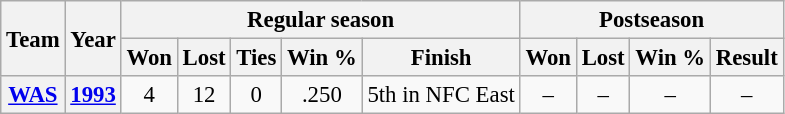<table class="wikitable" style="font-size:95%; text-align:center;">
<tr>
<th rowspan="2">Team</th>
<th rowspan="2">Year</th>
<th colspan="5">Regular season</th>
<th colspan="4">Postseason</th>
</tr>
<tr>
<th>Won</th>
<th>Lost</th>
<th>Ties</th>
<th>Win %</th>
<th>Finish</th>
<th>Won</th>
<th>Lost</th>
<th>Win %</th>
<th>Result</th>
</tr>
<tr>
<th><a href='#'>WAS</a></th>
<th><a href='#'>1993</a></th>
<td>4</td>
<td>12</td>
<td>0</td>
<td>.250</td>
<td>5th in NFC East</td>
<td>–</td>
<td>–</td>
<td>–</td>
<td>–</td>
</tr>
</table>
